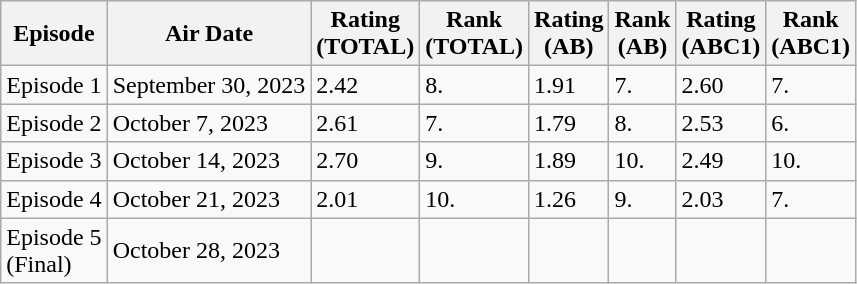<table class="wikitable">
<tr>
<th>Episode</th>
<th>Air Date</th>
<th>Rating<br>(TOTAL)</th>
<th>Rank<br>(TOTAL)</th>
<th>Rating<br>(AB)</th>
<th>Rank<br>(AB)</th>
<th>Rating<br>(ABC1)</th>
<th>Rank<br>(ABC1)</th>
</tr>
<tr>
<td>Episode 1</td>
<td>September 30, 2023</td>
<td>2.42</td>
<td>8.</td>
<td>1.91</td>
<td>7.</td>
<td>2.60</td>
<td>7.</td>
</tr>
<tr>
<td>Episode 2</td>
<td>October 7, 2023</td>
<td>2.61</td>
<td>7.</td>
<td>1.79</td>
<td>8.</td>
<td>2.53</td>
<td>6.</td>
</tr>
<tr>
<td>Episode 3</td>
<td>October 14, 2023</td>
<td>2.70</td>
<td>9.</td>
<td>1.89</td>
<td>10.</td>
<td>2.49</td>
<td>10.</td>
</tr>
<tr>
<td>Episode 4</td>
<td>October 21, 2023</td>
<td>2.01</td>
<td>10.</td>
<td>1.26</td>
<td>9.</td>
<td>2.03</td>
<td>7.</td>
</tr>
<tr>
<td>Episode 5<br>(Final)</td>
<td>October 28, 2023</td>
<td></td>
<td></td>
<td></td>
<td></td>
<td></td>
<td></td>
</tr>
</table>
